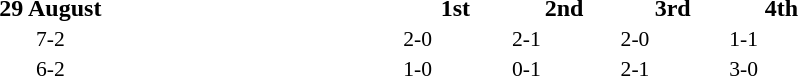<table width=60% cellspacing=1>
<tr>
<th width=20%></th>
<th width=12%>29 August</th>
<th width=20%></th>
<th width=8%>1st</th>
<th width=8%>2nd</th>
<th width=8%>3rd</th>
<th width=8%>4th</th>
</tr>
<tr style=font-size:90%>
<td align=right><strong></strong></td>
<td align=center>7-2</td>
<td></td>
<td>2-0</td>
<td>2-1</td>
<td>2-0</td>
<td>1-1</td>
</tr>
<tr style=font-size:90%>
<td align=right><strong></strong></td>
<td align=center>6-2</td>
<td></td>
<td>1-0</td>
<td>0-1</td>
<td>2-1</td>
<td>3-0</td>
</tr>
</table>
